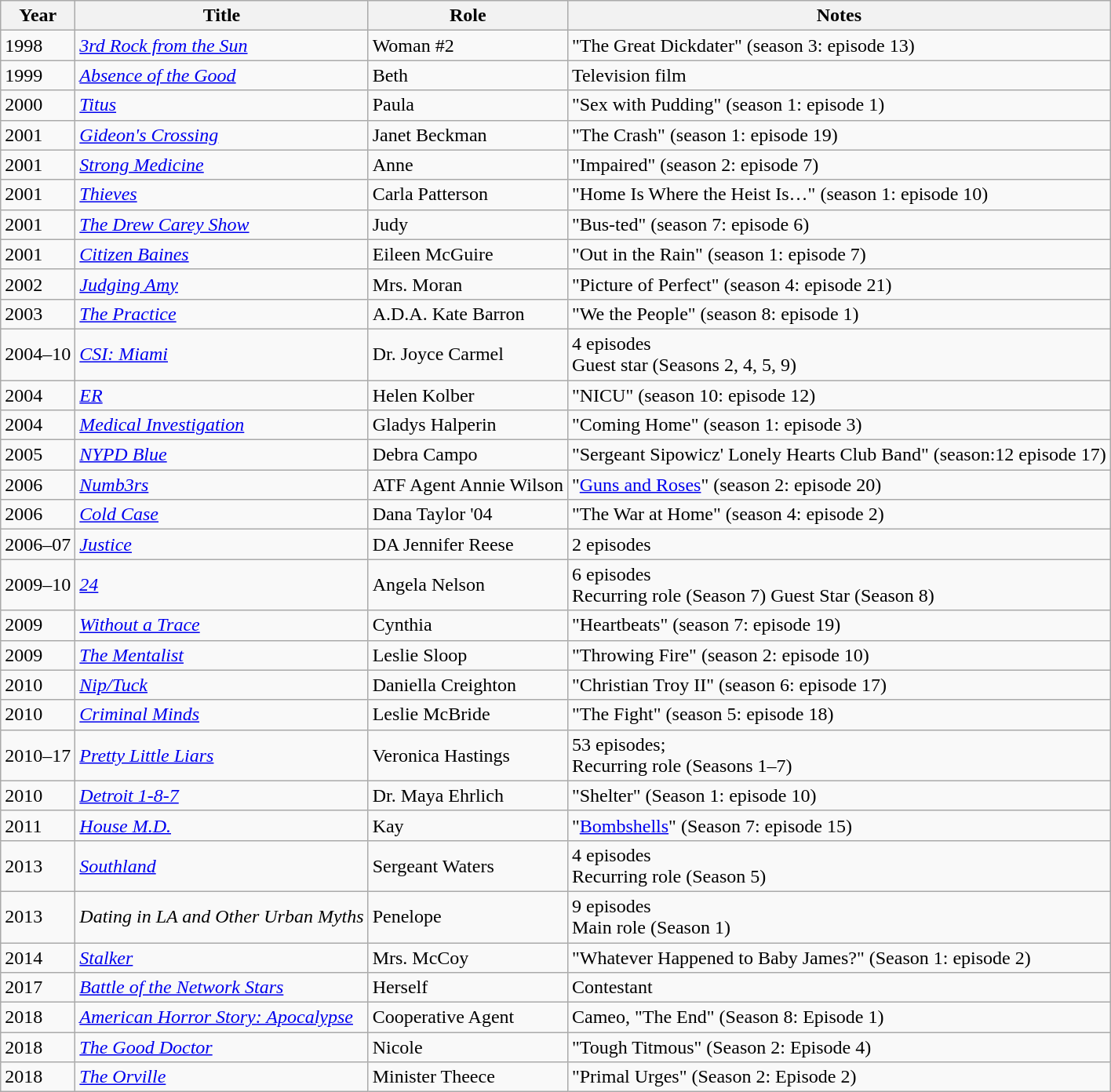<table class="wikitable sortable">
<tr>
<th>Year</th>
<th>Title</th>
<th>Role</th>
<th class="unsortable">Notes</th>
</tr>
<tr>
<td>1998</td>
<td><em><a href='#'>3rd Rock from the Sun</a></em></td>
<td>Woman #2</td>
<td>"The Great Dickdater" (season 3: episode 13)</td>
</tr>
<tr>
<td>1999</td>
<td><em><a href='#'>Absence of the Good</a></em></td>
<td>Beth</td>
<td>Television film</td>
</tr>
<tr>
<td>2000</td>
<td><em><a href='#'>Titus</a></em></td>
<td>Paula</td>
<td>"Sex with Pudding" (season 1: episode 1)</td>
</tr>
<tr>
<td>2001</td>
<td><em><a href='#'>Gideon's Crossing</a></em></td>
<td>Janet Beckman</td>
<td>"The Crash" (season 1: episode 19)</td>
</tr>
<tr>
<td>2001</td>
<td><em><a href='#'>Strong Medicine</a></em></td>
<td>Anne</td>
<td>"Impaired" (season 2: episode 7)</td>
</tr>
<tr>
<td>2001</td>
<td><em><a href='#'>Thieves</a></em></td>
<td>Carla Patterson</td>
<td>"Home Is Where the Heist Is…" (season 1: episode 10)</td>
</tr>
<tr>
<td>2001</td>
<td><em><a href='#'>The Drew Carey Show</a></em></td>
<td>Judy</td>
<td>"Bus-ted" (season 7: episode 6)</td>
</tr>
<tr>
<td>2001</td>
<td><em><a href='#'>Citizen Baines</a></em></td>
<td>Eileen McGuire</td>
<td>"Out in the Rain" (season 1: episode 7)</td>
</tr>
<tr>
<td>2002</td>
<td><em><a href='#'>Judging Amy</a></em></td>
<td>Mrs. Moran</td>
<td>"Picture of Perfect" (season 4: episode 21)</td>
</tr>
<tr>
<td>2003</td>
<td><em><a href='#'>The Practice</a></em></td>
<td>A.D.A. Kate Barron</td>
<td>"We the People" (season 8: episode 1)</td>
</tr>
<tr>
<td>2004–10</td>
<td><em><a href='#'>CSI: Miami</a></em></td>
<td>Dr. Joyce Carmel</td>
<td>4 episodes <br> Guest star (Seasons 2, 4, 5, 9)</td>
</tr>
<tr>
<td>2004</td>
<td><em><a href='#'>ER</a></em></td>
<td>Helen Kolber</td>
<td>"NICU" (season 10: episode 12)</td>
</tr>
<tr>
<td>2004</td>
<td><em><a href='#'>Medical Investigation</a></em></td>
<td>Gladys Halperin</td>
<td>"Coming Home" (season 1: episode 3)</td>
</tr>
<tr>
<td>2005</td>
<td><em><a href='#'>NYPD Blue</a></em></td>
<td>Debra Campo</td>
<td>"Sergeant Sipowicz' Lonely Hearts Club Band" (season:12 episode 17)</td>
</tr>
<tr>
<td>2006</td>
<td><em><a href='#'>Numb3rs</a></em></td>
<td>ATF Agent Annie Wilson</td>
<td>"<a href='#'>Guns and Roses</a>" (season 2: episode 20)</td>
</tr>
<tr>
<td>2006</td>
<td><em><a href='#'>Cold Case</a></em></td>
<td>Dana Taylor '04</td>
<td>"The War at Home" (season 4: episode 2)</td>
</tr>
<tr>
<td>2006–07</td>
<td><em><a href='#'>Justice</a></em></td>
<td>DA Jennifer Reese</td>
<td>2 episodes</td>
</tr>
<tr>
<td>2009–10</td>
<td><em><a href='#'>24</a></em></td>
<td>Angela Nelson</td>
<td>6 episodes <br> Recurring role (Season 7) Guest Star (Season 8)</td>
</tr>
<tr>
<td>2009</td>
<td><em><a href='#'>Without a Trace</a></em></td>
<td>Cynthia</td>
<td>"Heartbeats" (season 7: episode 19)</td>
</tr>
<tr>
<td>2009</td>
<td><em><a href='#'>The Mentalist</a></em></td>
<td>Leslie Sloop</td>
<td>"Throwing Fire" (season 2: episode 10)</td>
</tr>
<tr>
<td>2010</td>
<td><em><a href='#'>Nip/Tuck</a></em></td>
<td>Daniella Creighton</td>
<td>"Christian Troy II" (season 6: episode 17)</td>
</tr>
<tr>
<td>2010</td>
<td><em><a href='#'>Criminal Minds</a></em></td>
<td>Leslie McBride</td>
<td>"The Fight" (season 5: episode 18)</td>
</tr>
<tr>
<td>2010–17</td>
<td><em><a href='#'>Pretty Little Liars</a></em></td>
<td>Veronica Hastings</td>
<td>53 episodes; <br> Recurring role (Seasons 1–7)</td>
</tr>
<tr>
<td>2010</td>
<td><em><a href='#'>Detroit 1-8-7</a></em></td>
<td>Dr. Maya Ehrlich</td>
<td>"Shelter" (Season 1: episode 10)</td>
</tr>
<tr>
<td>2011</td>
<td><em><a href='#'>House M.D.</a></em></td>
<td>Kay</td>
<td>"<a href='#'>Bombshells</a>" (Season 7: episode 15)</td>
</tr>
<tr>
<td>2013</td>
<td><em><a href='#'>Southland</a></em></td>
<td>Sergeant Waters</td>
<td>4 episodes <br> Recurring role (Season 5)</td>
</tr>
<tr>
<td>2013</td>
<td><em>Dating in LA and Other Urban Myths</em></td>
<td>Penelope</td>
<td>9 episodes <br> Main role (Season 1)</td>
</tr>
<tr>
<td>2014</td>
<td><em><a href='#'>Stalker</a></em></td>
<td>Mrs. McCoy</td>
<td>"Whatever Happened to Baby James?" (Season 1: episode 2)</td>
</tr>
<tr>
<td>2017</td>
<td><em><a href='#'>Battle of the Network Stars</a></em></td>
<td>Herself</td>
<td>Contestant</td>
</tr>
<tr>
<td>2018</td>
<td><em><a href='#'>American Horror Story: Apocalypse </a></em></td>
<td>Cooperative Agent</td>
<td>Cameo, "The End" (Season 8: Episode 1)</td>
</tr>
<tr>
<td>2018</td>
<td><em> <a href='#'>The Good Doctor</a></em></td>
<td>Nicole</td>
<td>"Tough Titmous" (Season 2: Episode 4)</td>
</tr>
<tr>
<td>2018</td>
<td><em><a href='#'>The Orville</a></em></td>
<td>Minister Theece</td>
<td>"Primal Urges" (Season 2: Episode 2)</td>
</tr>
</table>
